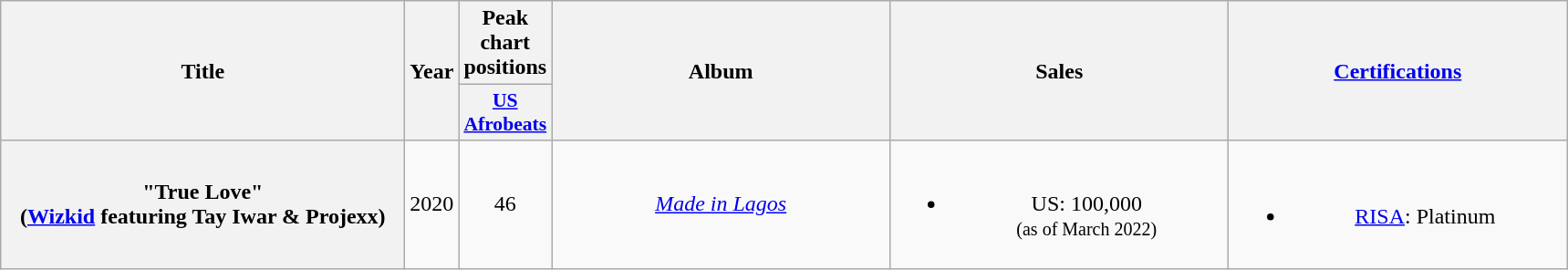<table class="wikitable plainrowheaders" style="text-align:center;" border="1">
<tr>
<th scope="col" rowspan="2" style="width:18em;">Title</th>
<th scope="col" rowspan="2" style="width:1em;">Year</th>
<th scope="col" colspan="1">Peak chart positions</th>
<th scope="col" rowspan="2" style="width:15em;">Album</th>
<th scope="col" rowspan="2" style="width:15em;">Sales</th>
<th scope="col" rowspan="2" style="width:15em;"><a href='#'>Certifications</a></th>
</tr>
<tr>
<th scope="col" style="width:2.8em;font-size:90%;"><a href='#'>US<br>Afrobeats</a><br></th>
</tr>
<tr>
<th scope="row">"True Love"<br><span>(<a href='#'>Wizkid</a> featuring Tay Iwar & Projexx)</span></th>
<td rowspan="1">2020</td>
<td>46</td>
<td><em><a href='#'>Made in Lagos</a></em></td>
<td><br><ul><li>US: 100,000<br><small>(as of March 2022)</small></li></ul></td>
<td><br><ul><li><a href='#'>RISA</a>: Platinum</li></ul></td>
</tr>
</table>
